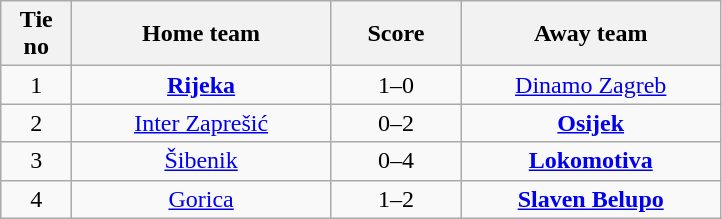<table class="wikitable" style="text-align: center">
<tr>
<th width=40>Tie no</th>
<th width=165>Home team</th>
<th width=80>Score</th>
<th width=165>Away team</th>
</tr>
<tr>
<td>1</td>
<td><strong><a href='#'>Rijeka</a></strong></td>
<td>1–0</td>
<td><a href='#'>Dinamo Zagreb</a></td>
</tr>
<tr>
<td>2</td>
<td><a href='#'>Inter Zaprešić</a></td>
<td>0–2</td>
<td><strong><a href='#'>Osijek</a></strong></td>
</tr>
<tr>
<td>3</td>
<td><a href='#'>Šibenik</a></td>
<td>0–4</td>
<td><strong><a href='#'>Lokomotiva</a></strong></td>
</tr>
<tr>
<td>4</td>
<td><a href='#'>Gorica</a></td>
<td>1–2</td>
<td><strong><a href='#'>Slaven Belupo</a></strong></td>
</tr>
</table>
